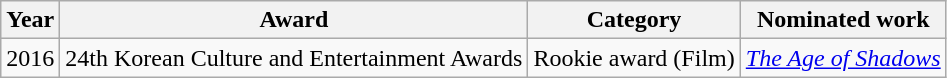<table class="wikitable">
<tr>
<th>Year</th>
<th>Award</th>
<th>Category</th>
<th>Nominated work</th>
</tr>
<tr>
<td>2016</td>
<td>24th Korean Culture and Entertainment Awards</td>
<td>Rookie award (Film)</td>
<td><em><a href='#'>The Age of Shadows</a></em></td>
</tr>
</table>
